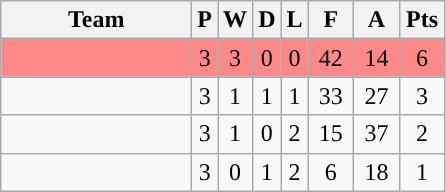<table class="wikitable" style="text-align:center;">
<tr>
<th width="120px">Team</th>
<th>P</th>
<th>W</th>
<th>D</th>
<th>L</th>
<th width="23px">F</th>
<th width="23px">A</th>
<th width="23px">Pts</th>
</tr>
<tr bgcolor="#FF8888">
<td></td>
<td>3</td>
<td>3</td>
<td>0</td>
<td>0</td>
<td>42</td>
<td>14</td>
<td>6</td>
</tr>
<tr>
<td></td>
<td>3</td>
<td>1</td>
<td>1</td>
<td>1</td>
<td>33</td>
<td>27</td>
<td>3</td>
</tr>
<tr>
<td></td>
<td>3</td>
<td>1</td>
<td>0</td>
<td>2</td>
<td>15</td>
<td>37</td>
<td>2</td>
</tr>
<tr>
<td></td>
<td>3</td>
<td>0</td>
<td>1</td>
<td>2</td>
<td>6</td>
<td>18</td>
<td>1</td>
</tr>
</table>
